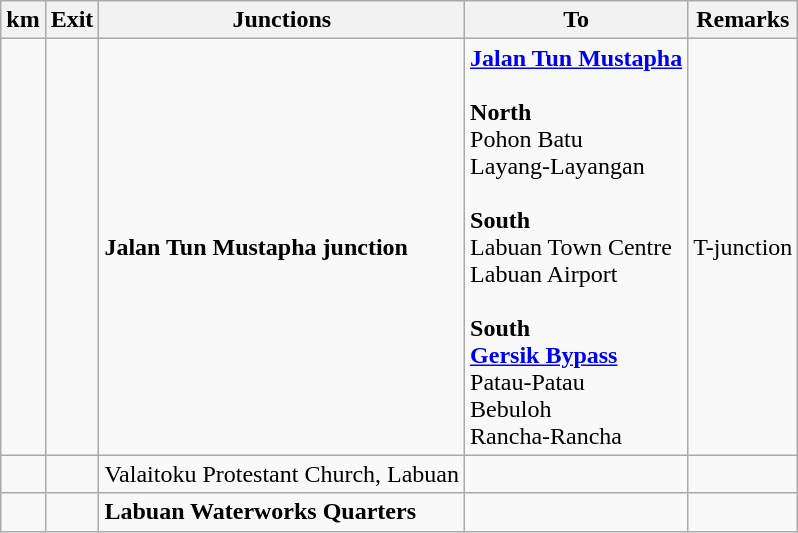<table class="wikitable">
<tr>
<th>km</th>
<th>Exit</th>
<th>Junctions</th>
<th>To</th>
<th>Remarks</th>
</tr>
<tr>
<td></td>
<td></td>
<td><strong>Jalan Tun Mustapha junction</strong></td>
<td> <strong><a href='#'>Jalan Tun Mustapha</a></strong><br><br><strong>North</strong><br>Pohon Batu<br>Layang-Layangan<br><br><strong>South</strong><br>Labuan Town Centre<br>Labuan Airport <br><br><strong>South</strong><br><strong><a href='#'>Gersik Bypass</a></strong><br>Patau-Patau<br>Bebuloh<br>Rancha-Rancha</td>
<td>T-junction</td>
</tr>
<tr>
<td></td>
<td></td>
<td>Valaitoku Protestant Church, Labuan</td>
<td></td>
<td></td>
</tr>
<tr>
<td></td>
<td></td>
<td><strong>Labuan Waterworks Quarters</strong></td>
<td></td>
<td></td>
</tr>
</table>
